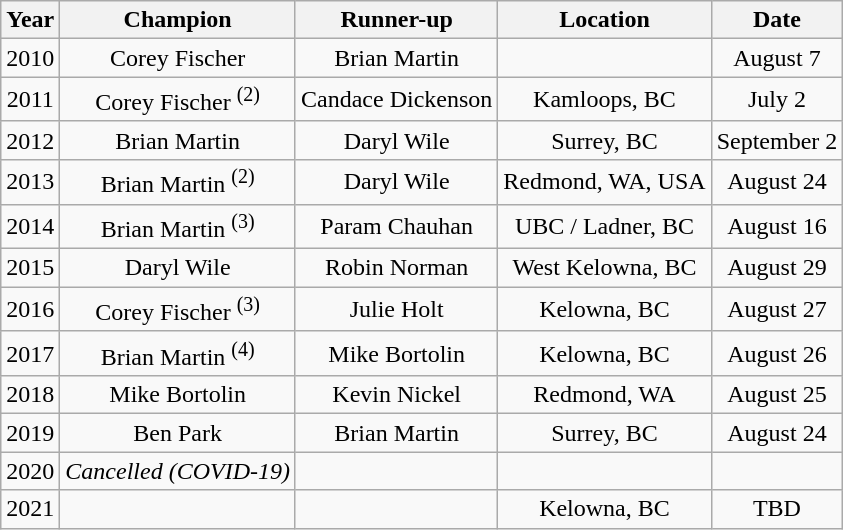<table class="wikitable sortable" border="1">
<tr align=center>
<th>Year</th>
<th>Champion</th>
<th>Runner-up</th>
<th>Location</th>
<th>Date</th>
</tr>
<tr align=center>
<td>2010</td>
<td>Corey Fischer</td>
<td>Brian Martin</td>
<td></td>
<td>August 7</td>
</tr>
<tr align=center>
<td>2011</td>
<td>Corey Fischer <sup>(2)</sup></td>
<td>Candace Dickenson</td>
<td>Kamloops, BC</td>
<td>July 2</td>
</tr>
<tr align=center>
<td>2012</td>
<td>Brian Martin</td>
<td>Daryl Wile</td>
<td>Surrey, BC</td>
<td>September 2</td>
</tr>
<tr align=center>
<td>2013</td>
<td>Brian Martin <sup>(2)</sup></td>
<td>Daryl Wile</td>
<td>Redmond, WA, USA</td>
<td>August 24</td>
</tr>
<tr align=center>
<td>2014</td>
<td>Brian Martin <sup>(3)</sup></td>
<td>Param Chauhan</td>
<td>UBC / Ladner, BC</td>
<td>August 16</td>
</tr>
<tr align=center>
<td>2015</td>
<td>Daryl Wile</td>
<td>Robin Norman</td>
<td>West Kelowna, BC</td>
<td>August 29</td>
</tr>
<tr align=center>
<td>2016</td>
<td>Corey Fischer <sup>(3)</sup></td>
<td>Julie Holt</td>
<td>Kelowna, BC</td>
<td>August 27</td>
</tr>
<tr align=center>
<td>2017</td>
<td>Brian Martin <sup>(4)</sup></td>
<td>Mike Bortolin</td>
<td>Kelowna, BC</td>
<td>August 26</td>
</tr>
<tr align=center>
<td>2018</td>
<td>Mike Bortolin</td>
<td>Kevin Nickel</td>
<td>Redmond, WA</td>
<td>August 25</td>
</tr>
<tr align=center>
<td>2019</td>
<td>Ben Park</td>
<td>Brian Martin</td>
<td>Surrey, BC</td>
<td>August 24</td>
</tr>
<tr align=center>
<td>2020</td>
<td><em>Cancelled (COVID-19)</em></td>
<td></td>
<td></td>
<td></td>
</tr>
<tr align=center>
<td>2021</td>
<td></td>
<td></td>
<td>Kelowna, BC</td>
<td>TBD</td>
</tr>
</table>
